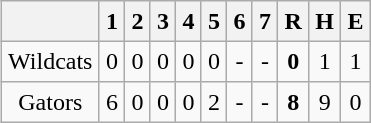<table align = right border="2" cellpadding="4" cellspacing="0" style="margin: 1em 1em 1em 1em; background: #F9F9F9; border: 1px #aaa solid; border-collapse: collapse;">
<tr align=center style="background: #F2F2F2;">
<th></th>
<th>1</th>
<th>2</th>
<th>3</th>
<th>4</th>
<th>5</th>
<th>6</th>
<th>7</th>
<th>R</th>
<th>H</th>
<th>E</th>
</tr>
<tr align=center>
<td>Wildcats</td>
<td>0</td>
<td>0</td>
<td>0</td>
<td>0</td>
<td>0</td>
<td>-</td>
<td>-</td>
<td><strong>0</strong></td>
<td>1</td>
<td>1</td>
</tr>
<tr align=center>
<td>Gators</td>
<td>6</td>
<td>0</td>
<td>0</td>
<td>0</td>
<td>2</td>
<td>-</td>
<td>-</td>
<td><strong>8</strong></td>
<td>9</td>
<td>0</td>
</tr>
</table>
